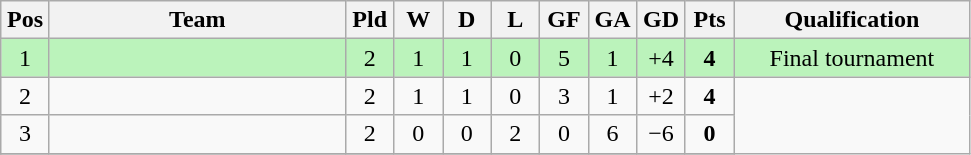<table class="wikitable" border="1" style="text-align: center;">
<tr>
<th width="25"><abbr>Pos</abbr></th>
<th width="190">Team</th>
<th width="25"><abbr>Pld</abbr></th>
<th width="25"><abbr>W</abbr></th>
<th width="25"><abbr>D</abbr></th>
<th width="25"><abbr>L</abbr></th>
<th width="25"><abbr>GF</abbr></th>
<th width="25"><abbr>GA</abbr></th>
<th width="25"><abbr>GD</abbr></th>
<th width="25"><abbr>Pts</abbr></th>
<th width="150">Qualification</th>
</tr>
<tr bgcolor = #BBF3BB>
<td>1</td>
<td align="left"></td>
<td>2</td>
<td>1</td>
<td>1</td>
<td>0</td>
<td>5</td>
<td>1</td>
<td>+4</td>
<td><strong>4</strong></td>
<td>Final tournament</td>
</tr>
<tr>
<td>2</td>
<td align="left"></td>
<td>2</td>
<td>1</td>
<td>1</td>
<td>0</td>
<td>3</td>
<td>1</td>
<td>+2</td>
<td><strong>4</strong></td>
</tr>
<tr>
<td>3</td>
<td align="left"></td>
<td>2</td>
<td>0</td>
<td>0</td>
<td>2</td>
<td>0</td>
<td>6</td>
<td>−6</td>
<td><strong>0</strong></td>
</tr>
<tr>
</tr>
</table>
